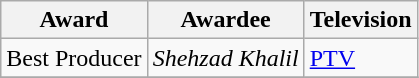<table class="wikitable">
<tr>
<th>Award</th>
<th>Awardee</th>
<th>Television</th>
</tr>
<tr>
<td>Best Producer</td>
<td><em>Shehzad Khalil</em></td>
<td><a href='#'>PTV</a></td>
</tr>
<tr>
</tr>
</table>
